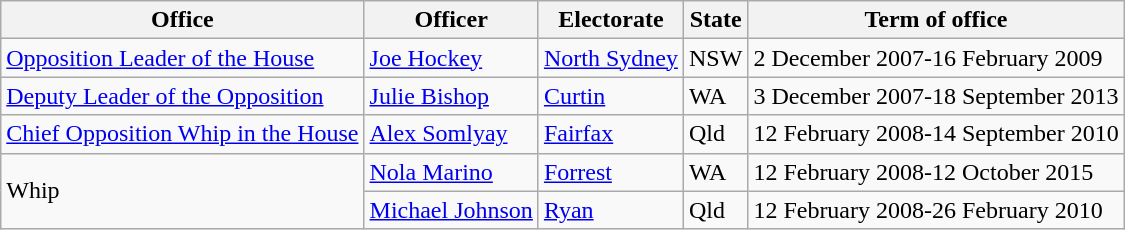<table class="wikitable sortable">
<tr>
<th>Office</th>
<th>Officer</th>
<th>Electorate</th>
<th>State</th>
<th>Term of office</th>
</tr>
<tr>
<td><a href='#'>Opposition Leader of the House</a></td>
<td><a href='#'>Joe Hockey</a></td>
<td><a href='#'>North Sydney</a></td>
<td>NSW</td>
<td>2 December 2007-16 February 2009</td>
</tr>
<tr>
<td><a href='#'>Deputy Leader of the Opposition</a></td>
<td><a href='#'>Julie Bishop</a></td>
<td><a href='#'>Curtin</a></td>
<td>WA</td>
<td>3 December 2007-18 September 2013</td>
</tr>
<tr>
<td><a href='#'>Chief Opposition Whip in the House</a></td>
<td><a href='#'>Alex Somlyay</a></td>
<td><a href='#'>Fairfax</a></td>
<td>Qld</td>
<td>12 February 2008-14 September 2010</td>
</tr>
<tr>
<td rowspan="2">Whip</td>
<td><a href='#'>Nola Marino</a></td>
<td><a href='#'>Forrest</a></td>
<td>WA</td>
<td>12 February 2008-12 October 2015</td>
</tr>
<tr>
<td><a href='#'>Michael Johnson</a></td>
<td><a href='#'>Ryan</a></td>
<td>Qld</td>
<td>12 February 2008-26 February 2010</td>
</tr>
</table>
